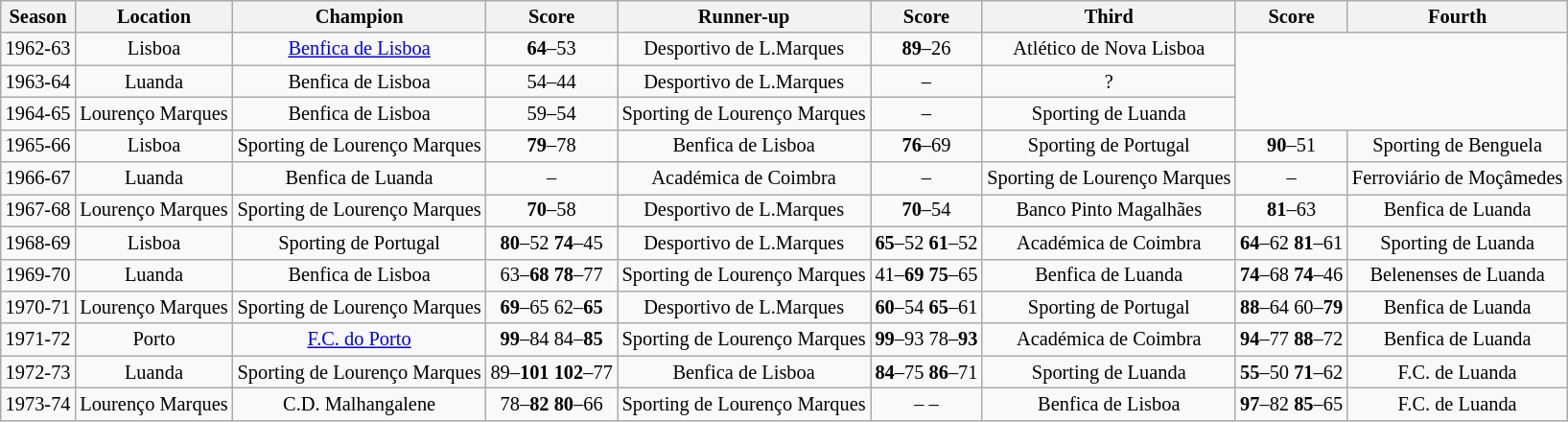<table class="wikitable" style="font-size:85%;">
<tr>
<th>Season</th>
<th>Location</th>
<th>Champion</th>
<th>Score</th>
<th>Runner-up</th>
<th>Score</th>
<th>Third</th>
<th>Score</th>
<th>Fourth</th>
</tr>
<tr align=center>
<td>1962-63</td>
<td> Lisboa</td>
<td> <a href='#'>Benfica de Lisboa</a></td>
<td><strong>64</strong>–53</td>
<td> Desportivo de L.Marques</td>
<td><strong>89</strong>–26</td>
<td> Atlético de Nova Lisboa</td>
</tr>
<tr align=center>
<td>1963-64</td>
<td> Luanda</td>
<td> Benfica de Lisboa</td>
<td>54–44</td>
<td> Desportivo de L.Marques</td>
<td>–</td>
<td> ?</td>
</tr>
<tr align=center>
<td>1964-65</td>
<td> Lourenço Marques</td>
<td> Benfica de Lisboa</td>
<td>59–54</td>
<td> Sporting de Lourenço Marques</td>
<td>–</td>
<td> Sporting de Luanda</td>
</tr>
<tr align=center>
<td>1965-66</td>
<td> Lisboa</td>
<td> Sporting de Lourenço Marques</td>
<td><strong>79</strong>–78</td>
<td> Benfica de Lisboa</td>
<td><strong>76</strong>–69</td>
<td> Sporting de Portugal</td>
<td><strong>90</strong>–51</td>
<td> Sporting de Benguela</td>
</tr>
<tr align=center>
<td>1966-67</td>
<td> Luanda</td>
<td> Benfica de Luanda</td>
<td>–</td>
<td> Académica de Coimbra</td>
<td>–</td>
<td>  Sporting de Lourenço Marques</td>
<td>–</td>
<td> Ferroviário de Moçâmedes</td>
</tr>
<tr align=center>
<td>1967-68</td>
<td> Lourenço Marques</td>
<td> Sporting de Lourenço Marques</td>
<td><strong>70</strong>–58</td>
<td> Desportivo de L.Marques</td>
<td><strong>70</strong>–54</td>
<td> Banco Pinto Magalhães</td>
<td><strong>81</strong>–63</td>
<td> Benfica de Luanda</td>
</tr>
<tr align=center>
<td>1968-69</td>
<td> Lisboa</td>
<td> Sporting de Portugal</td>
<td><strong>80</strong>–52  <strong>74</strong>–45</td>
<td> Desportivo de L.Marques</td>
<td><strong>65</strong>–52  <strong>61</strong>–52</td>
<td> Académica de Coimbra</td>
<td><strong>64</strong>–62  <strong>81</strong>–61</td>
<td> Sporting de Luanda</td>
</tr>
<tr align=center>
<td>1969-70</td>
<td> Luanda</td>
<td> Benfica de Lisboa</td>
<td>63–<strong>68</strong>  <strong>78</strong>–77</td>
<td> Sporting de Lourenço Marques</td>
<td>41–<strong>69</strong>  <strong>75</strong>–65</td>
<td> Benfica de Luanda</td>
<td><strong>74</strong>–68  <strong>74</strong>–46</td>
<td> Belenenses de Luanda</td>
</tr>
<tr align=center>
<td>1970-71</td>
<td> Lourenço Marques</td>
<td> Sporting de Lourenço Marques</td>
<td><strong>69</strong>–65  62–<strong>65</strong></td>
<td> Desportivo de L.Marques</td>
<td><strong>60</strong>–54  <strong>65</strong>–61</td>
<td> Sporting de Portugal</td>
<td><strong>88</strong>–64  60–<strong>79</strong></td>
<td> Benfica de Luanda</td>
</tr>
<tr align=center>
<td>1971-72</td>
<td> Porto</td>
<td> <a href='#'>F.C. do Porto</a></td>
<td><strong>99</strong>–84  84–<strong>85</strong></td>
<td> Sporting de Lourenço Marques</td>
<td><strong>99</strong>–93  78–<strong>93</strong></td>
<td> Académica de Coimbra</td>
<td><strong>94</strong>–77  <strong>88</strong>–72</td>
<td> Benfica de Luanda</td>
</tr>
<tr align=center>
<td>1972-73</td>
<td> Luanda</td>
<td> Sporting de Lourenço Marques</td>
<td>89–<strong>101</strong>  <strong>102</strong>–77</td>
<td> Benfica de Lisboa</td>
<td><strong>84</strong>–75  <strong>86</strong>–71</td>
<td> Sporting de Luanda</td>
<td><strong>55</strong>–50  <strong>71</strong>–62</td>
<td> F.C. de Luanda</td>
</tr>
<tr align=center>
<td>1973-74</td>
<td> Lourenço Marques</td>
<td> C.D. Malhangalene</td>
<td>78–<strong>82</strong>  <strong>80</strong>–66</td>
<td> Sporting de Lourenço Marques</td>
<td>–  –</td>
<td> Benfica de Lisboa</td>
<td><strong>97</strong>–82  <strong>85</strong>–65</td>
<td> F.C. de Luanda</td>
</tr>
</table>
